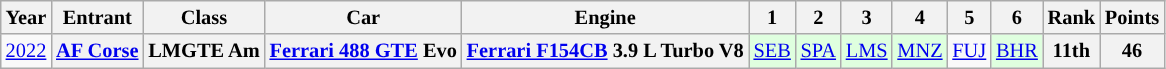<table class="wikitable" style="text-align:center; font-size:85%">
<tr>
<th>Year</th>
<th>Entrant</th>
<th>Class</th>
<th>Car</th>
<th>Engine</th>
<th>1</th>
<th>2</th>
<th>3</th>
<th>4</th>
<th>5</th>
<th>6</th>
<th>Rank</th>
<th>Points</th>
</tr>
<tr>
<td><a href='#'>2022</a></td>
<th nowrap><a href='#'>AF Corse</a></th>
<th nowrap>LMGTE Am</th>
<th nowrap><a href='#'>Ferrari 488 GTE</a> Evo</th>
<th nowrap><a href='#'>Ferrari F154CB</a> 3.9 L Turbo V8</th>
<td style="background:#DFFFDF"><a href='#'>SEB</a><br></td>
<td style="background:#DFFFDF"><a href='#'>SPA</a><br></td>
<td style="background:#DFFFDF"><a href='#'>LMS</a><br></td>
<td style="background:#DFFFDF"><a href='#'>MNZ</a><br></td>
<td><a href='#'>FUJ</a></td>
<td style="background:#DFFFDF"><a href='#'>BHR</a><br></td>
<th>11th</th>
<th>46</th>
</tr>
</table>
